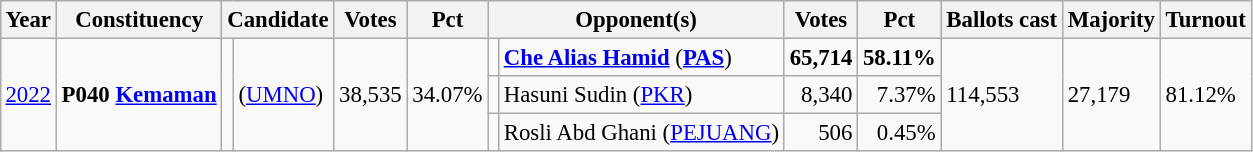<table class="wikitable" style="margin:0.5em ; font-size:95%">
<tr>
<th>Year</th>
<th>Constituency</th>
<th colspan=2>Candidate</th>
<th>Votes</th>
<th>Pct</th>
<th colspan=2>Opponent(s)</th>
<th>Votes</th>
<th>Pct</th>
<th>Ballots cast</th>
<th>Majority</th>
<th>Turnout</th>
</tr>
<tr>
<td rowspan="3"><a href='#'>2022</a></td>
<td rowspan="3"><strong>P040 <a href='#'>Kemaman</a></strong></td>
<td rowspan="3" ></td>
<td rowspan="3"> (<a href='#'>UMNO</a>)</td>
<td rowspan="3" align="right">38,535</td>
<td rowspan="3">34.07%</td>
<td></td>
<td><strong><a href='#'>Che Alias Hamid</a></strong> (<a href='#'><strong>PAS</strong></a>)</td>
<td align="right"><strong>65,714</strong></td>
<td><strong>58.11%</strong></td>
<td rowspan="3">114,553</td>
<td rowspan=3>27,179</td>
<td rowspan="3">81.12%</td>
</tr>
<tr>
<td></td>
<td>Hasuni Sudin (<a href='#'>PKR</a>)</td>
<td align=right>8,340</td>
<td align="right">7.37%</td>
</tr>
<tr>
<td bgcolor=></td>
<td>Rosli Abd Ghani (<a href='#'>PEJUANG</a>)</td>
<td align=right>506</td>
<td align="right">0.45%</td>
</tr>
</table>
